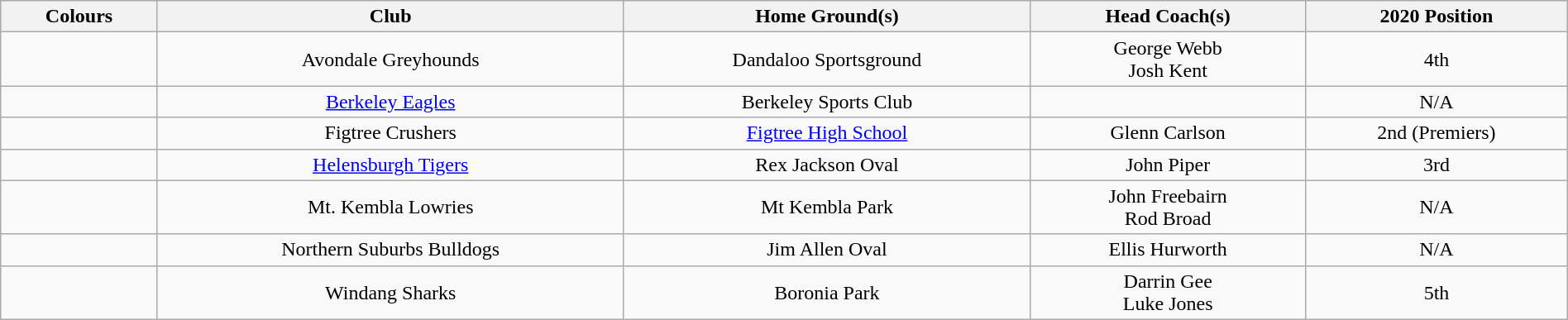<table class="wikitable" style="width:100%; text-align:center;">
<tr>
<th>Colours</th>
<th>Club</th>
<th>Home Ground(s)</th>
<th>Head Coach(s)</th>
<th>2020 Position</th>
</tr>
<tr>
<td></td>
<td>Avondale Greyhounds</td>
<td>Dandaloo Sportsground</td>
<td>George Webb<br>Josh Kent</td>
<td>4th</td>
</tr>
<tr>
<td></td>
<td><a href='#'>Berkeley Eagles</a></td>
<td>Berkeley Sports Club</td>
<td></td>
<td>N/A</td>
</tr>
<tr>
<td></td>
<td>Figtree Crushers</td>
<td><a href='#'>Figtree High School</a></td>
<td>Glenn Carlson</td>
<td>2nd (Premiers)</td>
</tr>
<tr>
<td></td>
<td><a href='#'>Helensburgh Tigers</a></td>
<td>Rex Jackson Oval</td>
<td>John Piper</td>
<td>3rd</td>
</tr>
<tr>
<td></td>
<td>Mt. Kembla Lowries</td>
<td>Mt Kembla Park</td>
<td>John Freebairn<br>Rod Broad</td>
<td>N/A</td>
</tr>
<tr>
<td></td>
<td>Northern Suburbs Bulldogs</td>
<td>Jim Allen Oval</td>
<td>Ellis Hurworth</td>
<td>N/A</td>
</tr>
<tr>
<td></td>
<td>Windang Sharks</td>
<td>Boronia Park</td>
<td>Darrin Gee<br>Luke Jones</td>
<td>5th</td>
</tr>
</table>
